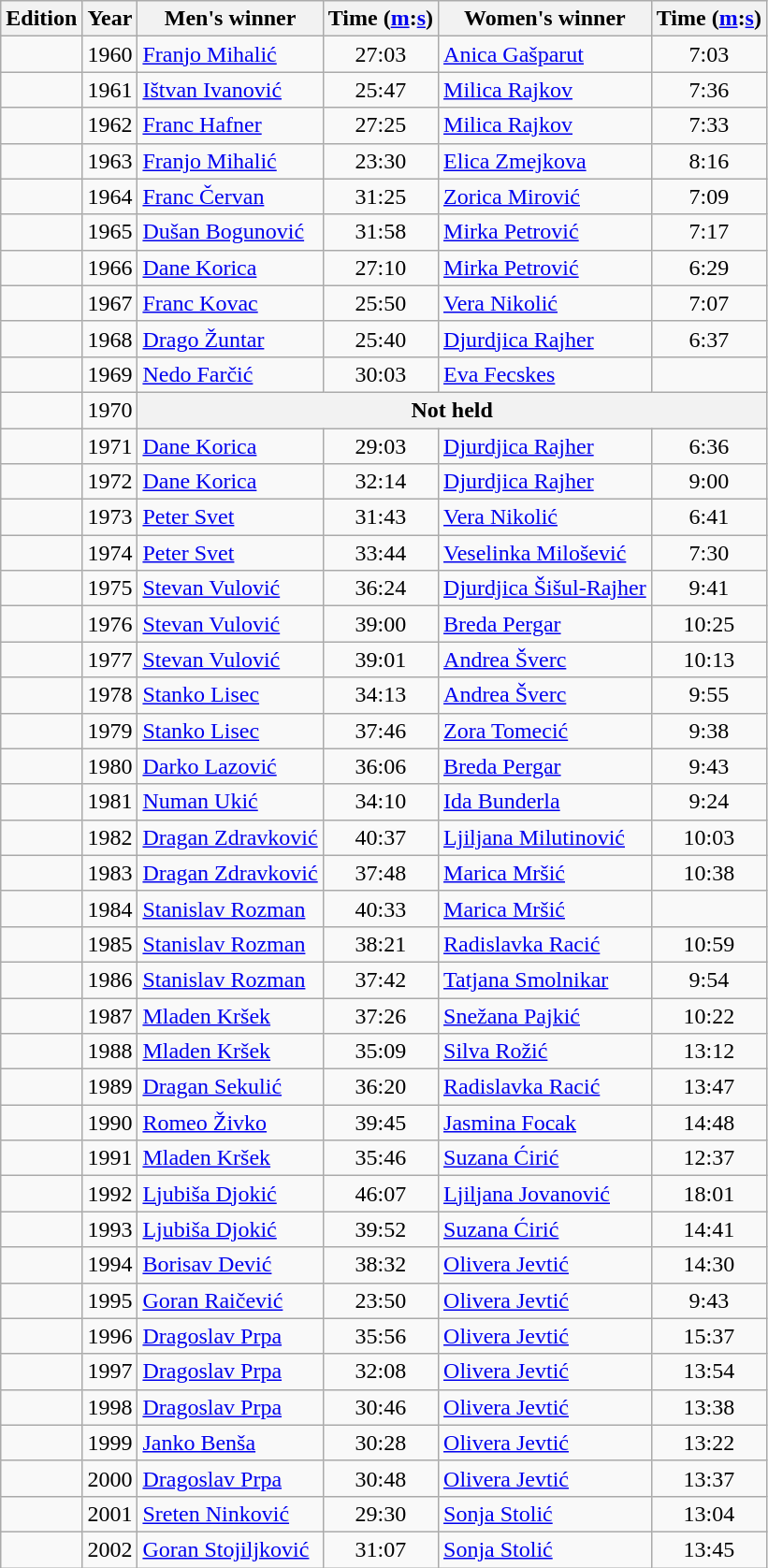<table class="wikitable" style="text-align:center">
<tr>
<th>Edition</th>
<th>Year</th>
<th>Men's winner</th>
<th>Time (<a href='#'>m</a>:<a href='#'>s</a>)</th>
<th>Women's winner</th>
<th>Time (<a href='#'>m</a>:<a href='#'>s</a>)</th>
</tr>
<tr>
<td></td>
<td>1960</td>
<td align=left><a href='#'>Franjo Mihalić</a></td>
<td>27:03</td>
<td align=left><a href='#'>Anica Gašparut</a></td>
<td>7:03</td>
</tr>
<tr>
<td></td>
<td>1961</td>
<td align=left><a href='#'>Ištvan Ivanović</a></td>
<td>25:47</td>
<td align=left><a href='#'>Milica Rajkov</a></td>
<td>7:36</td>
</tr>
<tr>
<td></td>
<td>1962</td>
<td align=left><a href='#'>Franc Hafner</a></td>
<td>27:25</td>
<td align=left><a href='#'>Milica Rajkov</a></td>
<td>7:33</td>
</tr>
<tr>
<td></td>
<td>1963</td>
<td align=left><a href='#'>Franjo Mihalić</a></td>
<td>23:30</td>
<td align=left><a href='#'>Elica Zmejkova</a></td>
<td>8:16</td>
</tr>
<tr>
<td></td>
<td>1964</td>
<td align=left><a href='#'>Franc Červan</a></td>
<td>31:25</td>
<td align=left><a href='#'>Zorica Mirović</a></td>
<td>7:09</td>
</tr>
<tr>
<td></td>
<td>1965</td>
<td align=left><a href='#'>Dušan Bogunović</a></td>
<td>31:58</td>
<td align=left><a href='#'>Mirka Petrović</a></td>
<td>7:17</td>
</tr>
<tr>
<td></td>
<td>1966</td>
<td align=left><a href='#'>Dane Korica</a></td>
<td>27:10</td>
<td align=left><a href='#'>Mirka Petrović</a></td>
<td>6:29</td>
</tr>
<tr>
<td></td>
<td>1967</td>
<td align=left><a href='#'>Franc Kovac</a></td>
<td>25:50</td>
<td align=left><a href='#'>Vera Nikolić</a></td>
<td>7:07</td>
</tr>
<tr>
<td></td>
<td>1968</td>
<td align=left><a href='#'>Drago Žuntar</a></td>
<td>25:40</td>
<td align=left><a href='#'>Djurdjica Rajher</a></td>
<td>6:37</td>
</tr>
<tr>
<td></td>
<td>1969</td>
<td align=left><a href='#'>Nedo Farčić</a></td>
<td>30:03</td>
<td align=left><a href='#'>Eva Fecskes</a></td>
<td></td>
</tr>
<tr>
<td></td>
<td>1970</td>
<th colspan=4>Not held</th>
</tr>
<tr>
<td></td>
<td>1971</td>
<td align=left><a href='#'>Dane Korica</a></td>
<td>29:03</td>
<td align=left><a href='#'>Djurdjica Rajher</a></td>
<td>6:36</td>
</tr>
<tr>
<td></td>
<td>1972</td>
<td align=left><a href='#'>Dane Korica</a></td>
<td>32:14</td>
<td align=left><a href='#'>Djurdjica Rajher</a></td>
<td>9:00</td>
</tr>
<tr>
<td></td>
<td>1973</td>
<td align=left><a href='#'>Peter Svet</a></td>
<td>31:43</td>
<td align=left><a href='#'>Vera Nikolić</a></td>
<td>6:41</td>
</tr>
<tr>
<td></td>
<td>1974</td>
<td align=left><a href='#'>Peter Svet</a></td>
<td>33:44</td>
<td align=left><a href='#'>Veselinka Milošević</a></td>
<td>7:30</td>
</tr>
<tr>
<td></td>
<td>1975</td>
<td align=left><a href='#'>Stevan Vulović</a></td>
<td>36:24</td>
<td align=left><a href='#'>Djurdjica Šišul-Rajher</a></td>
<td>9:41</td>
</tr>
<tr>
<td></td>
<td>1976</td>
<td align=left><a href='#'>Stevan Vulović</a></td>
<td>39:00</td>
<td align=left><a href='#'>Breda Pergar</a></td>
<td>10:25</td>
</tr>
<tr>
<td></td>
<td>1977</td>
<td align=left><a href='#'>Stevan Vulović</a></td>
<td>39:01</td>
<td align=left><a href='#'>Andrea Šverc</a></td>
<td>10:13</td>
</tr>
<tr>
<td></td>
<td>1978</td>
<td align=left><a href='#'>Stanko Lisec</a></td>
<td>34:13</td>
<td align=left><a href='#'>Andrea Šverc</a></td>
<td>9:55</td>
</tr>
<tr>
<td></td>
<td>1979</td>
<td align=left><a href='#'>Stanko Lisec</a></td>
<td>37:46</td>
<td align=left><a href='#'>Zora Tomecić</a></td>
<td>9:38</td>
</tr>
<tr>
<td></td>
<td>1980</td>
<td align=left><a href='#'>Darko Lazović</a></td>
<td>36:06</td>
<td align=left><a href='#'>Breda Pergar</a></td>
<td>9:43</td>
</tr>
<tr>
<td></td>
<td>1981</td>
<td align=left><a href='#'>Numan Ukić</a></td>
<td>34:10</td>
<td align=left><a href='#'>Ida Bunderla</a></td>
<td>9:24</td>
</tr>
<tr>
<td></td>
<td>1982</td>
<td align=left><a href='#'>Dragan Zdravković</a></td>
<td>40:37</td>
<td align=left><a href='#'>Ljiljana Milutinović</a></td>
<td>10:03</td>
</tr>
<tr>
<td></td>
<td>1983</td>
<td align=left><a href='#'>Dragan Zdravković</a></td>
<td>37:48</td>
<td align=left><a href='#'>Marica Mršić</a></td>
<td>10:38</td>
</tr>
<tr>
<td></td>
<td>1984</td>
<td align=left><a href='#'>Stanislav Rozman</a></td>
<td>40:33</td>
<td align=left><a href='#'>Marica Mršić</a></td>
<td></td>
</tr>
<tr>
<td></td>
<td>1985</td>
<td align=left><a href='#'>Stanislav Rozman</a></td>
<td>38:21</td>
<td align=left><a href='#'>Radislavka Racić</a></td>
<td>10:59</td>
</tr>
<tr>
<td></td>
<td>1986</td>
<td align=left><a href='#'>Stanislav Rozman</a></td>
<td>37:42</td>
<td align=left><a href='#'>Tatjana Smolnikar</a></td>
<td>9:54</td>
</tr>
<tr>
<td></td>
<td>1987</td>
<td align=left><a href='#'>Mladen Kršek</a></td>
<td>37:26</td>
<td align=left><a href='#'>Snežana Pajkić</a></td>
<td>10:22</td>
</tr>
<tr>
<td></td>
<td>1988</td>
<td align=left><a href='#'>Mladen Kršek</a></td>
<td>35:09</td>
<td align=left><a href='#'>Silva Rožić</a></td>
<td>13:12</td>
</tr>
<tr>
<td></td>
<td>1989</td>
<td align=left><a href='#'>Dragan Sekulić</a></td>
<td>36:20</td>
<td align=left><a href='#'>Radislavka Racić</a></td>
<td>13:47</td>
</tr>
<tr>
<td></td>
<td>1990</td>
<td align=left><a href='#'>Romeo Živko</a></td>
<td>39:45</td>
<td align=left><a href='#'>Jasmina Focak</a></td>
<td>14:48</td>
</tr>
<tr>
<td></td>
<td>1991</td>
<td align=left><a href='#'>Mladen Kršek</a></td>
<td>35:46</td>
<td align=left><a href='#'>Suzana Ćirić</a></td>
<td>12:37</td>
</tr>
<tr>
<td></td>
<td>1992</td>
<td align=left><a href='#'>Ljubiša Djokić</a></td>
<td>46:07</td>
<td align=left><a href='#'>Ljiljana Jovanović</a></td>
<td>18:01</td>
</tr>
<tr>
<td></td>
<td>1993</td>
<td align=left><a href='#'>Ljubiša Djokić</a></td>
<td>39:52</td>
<td align=left><a href='#'>Suzana Ćirić</a></td>
<td>14:41</td>
</tr>
<tr>
<td></td>
<td>1994</td>
<td align=left><a href='#'>Borisav Dević</a></td>
<td>38:32</td>
<td align=left><a href='#'>Olivera Jevtić</a></td>
<td>14:30</td>
</tr>
<tr>
<td></td>
<td>1995</td>
<td align=left><a href='#'>Goran Raičević</a></td>
<td>23:50</td>
<td align=left><a href='#'>Olivera Jevtić</a></td>
<td>9:43</td>
</tr>
<tr>
<td></td>
<td>1996</td>
<td align=left><a href='#'>Dragoslav Prpa</a></td>
<td>35:56</td>
<td align=left><a href='#'>Olivera Jevtić</a></td>
<td>15:37</td>
</tr>
<tr>
<td></td>
<td>1997</td>
<td align=left><a href='#'>Dragoslav Prpa</a></td>
<td>32:08</td>
<td align=left><a href='#'>Olivera Jevtić</a></td>
<td>13:54</td>
</tr>
<tr>
<td></td>
<td>1998</td>
<td align=left><a href='#'>Dragoslav Prpa</a></td>
<td>30:46</td>
<td align=left><a href='#'>Olivera Jevtić</a></td>
<td>13:38</td>
</tr>
<tr>
<td></td>
<td>1999</td>
<td align=left><a href='#'>Janko Benša</a></td>
<td>30:28</td>
<td align=left><a href='#'>Olivera Jevtić</a></td>
<td>13:22</td>
</tr>
<tr>
<td></td>
<td>2000</td>
<td align=left><a href='#'>Dragoslav Prpa</a></td>
<td>30:48</td>
<td align=left><a href='#'>Olivera Jevtić</a></td>
<td>13:37</td>
</tr>
<tr>
<td></td>
<td>2001</td>
<td align=left><a href='#'>Sreten Ninković</a></td>
<td>29:30</td>
<td align=left><a href='#'>Sonja Stolić</a></td>
<td>13:04</td>
</tr>
<tr>
<td></td>
<td>2002</td>
<td align=left><a href='#'>Goran Stojiljković</a></td>
<td>31:07</td>
<td align=left><a href='#'>Sonja Stolić</a></td>
<td>13:45</td>
</tr>
</table>
